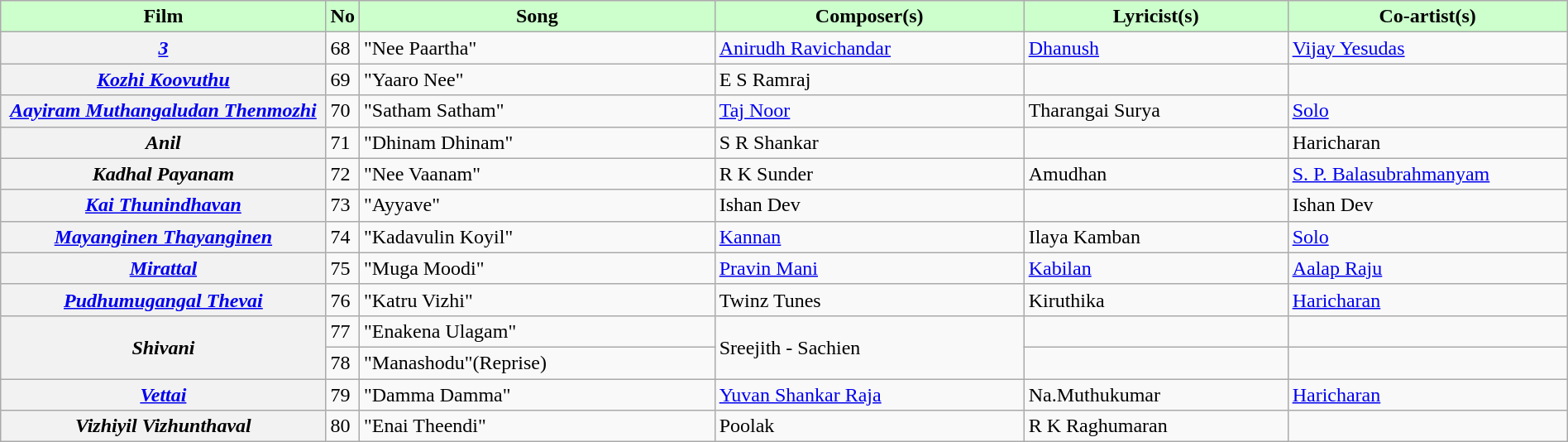<table class="wikitable plainrowheaders" width="100%" textcolor:#000;">
<tr style="background:#cfc; text-align:center;">
<td scope="col" width=21%><strong>Film</strong></td>
<td><strong>No</strong></td>
<td scope="col" width=23%><strong>Song</strong></td>
<td scope="col" width=20%><strong>Composer(s)</strong></td>
<td scope="col" width=17%><strong>Lyricist(s)</strong></td>
<td scope="col" width=18%><strong>Co-artist(s)</strong></td>
</tr>
<tr>
<th><em><a href='#'>3</a></em></th>
<td>68</td>
<td>"Nee Paartha"</td>
<td><a href='#'>Anirudh Ravichandar</a></td>
<td><a href='#'>Dhanush</a></td>
<td><a href='#'>Vijay Yesudas</a></td>
</tr>
<tr>
<th><a href='#'><em>Kozhi Koovuthu</em></a></th>
<td>69</td>
<td>"Yaaro Nee"</td>
<td>E S Ramraj</td>
<td></td>
<td></td>
</tr>
<tr>
<th><em><a href='#'>Aayiram Muthangaludan Thenmozhi</a></em></th>
<td>70</td>
<td>"Satham Satham"</td>
<td><a href='#'>Taj Noor</a></td>
<td>Tharangai Surya</td>
<td><a href='#'>Solo</a></td>
</tr>
<tr>
<th><em>Anil</em></th>
<td>71</td>
<td>"Dhinam Dhinam"</td>
<td>S R Shankar</td>
<td></td>
<td>Haricharan</td>
</tr>
<tr>
<th><em>Kadhal Payanam</em></th>
<td>72</td>
<td>"Nee Vaanam"</td>
<td>R K Sunder</td>
<td>Amudhan</td>
<td><a href='#'>S. P. Balasubrahmanyam</a></td>
</tr>
<tr>
<th><em><a href='#'>Kai Thunindhavan</a></em></th>
<td>73</td>
<td>"Ayyave"</td>
<td>Ishan Dev</td>
<td></td>
<td>Ishan Dev</td>
</tr>
<tr>
<th><em><a href='#'>Mayanginen Thayanginen</a></em></th>
<td>74</td>
<td>"Kadavulin Koyil"</td>
<td><a href='#'>Kannan</a></td>
<td>Ilaya Kamban</td>
<td><a href='#'>Solo</a></td>
</tr>
<tr>
<th><em><a href='#'>Mirattal</a></em></th>
<td>75</td>
<td>"Muga Moodi"</td>
<td><a href='#'>Pravin Mani</a></td>
<td><a href='#'>Kabilan</a></td>
<td><a href='#'>Aalap Raju</a></td>
</tr>
<tr>
<th><em><a href='#'>Pudhumugangal Thevai</a></em></th>
<td>76</td>
<td>"Katru Vizhi"</td>
<td>Twinz Tunes</td>
<td>Kiruthika</td>
<td><a href='#'>Haricharan</a></td>
</tr>
<tr>
<th rowspan="2"><em>Shivani</em></th>
<td>77</td>
<td>"Enakena Ulagam"</td>
<td rowspan="2">Sreejith - Sachien</td>
<td></td>
<td></td>
</tr>
<tr>
<td>78</td>
<td>"Manashodu"(Reprise)</td>
<td></td>
<td></td>
</tr>
<tr>
<th><em><a href='#'>Vettai</a></em></th>
<td>79</td>
<td>"Damma Damma"</td>
<td><a href='#'>Yuvan Shankar Raja</a></td>
<td>Na.Muthukumar</td>
<td><a href='#'>Haricharan</a></td>
</tr>
<tr>
<th><em>Vizhiyil Vizhunthaval</em></th>
<td>80</td>
<td>"Enai Theendi"</td>
<td>Poolak</td>
<td>R K Raghumaran</td>
<td></td>
</tr>
</table>
